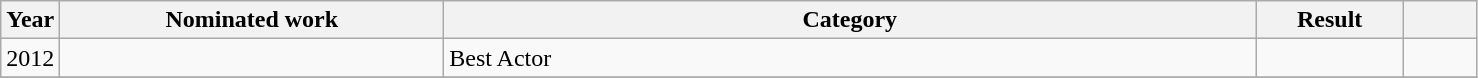<table class=wikitable>
<tr>
<th width=4%>Year</th>
<th width=26%>Nominated work</th>
<th width=55%>Category</th>
<th width=10%>Result</th>
<th width=5%></th>
</tr>
<tr>
<td>2012</td>
<td></td>
<td>Best Actor</td>
<td></td>
<td></td>
</tr>
<tr>
</tr>
</table>
